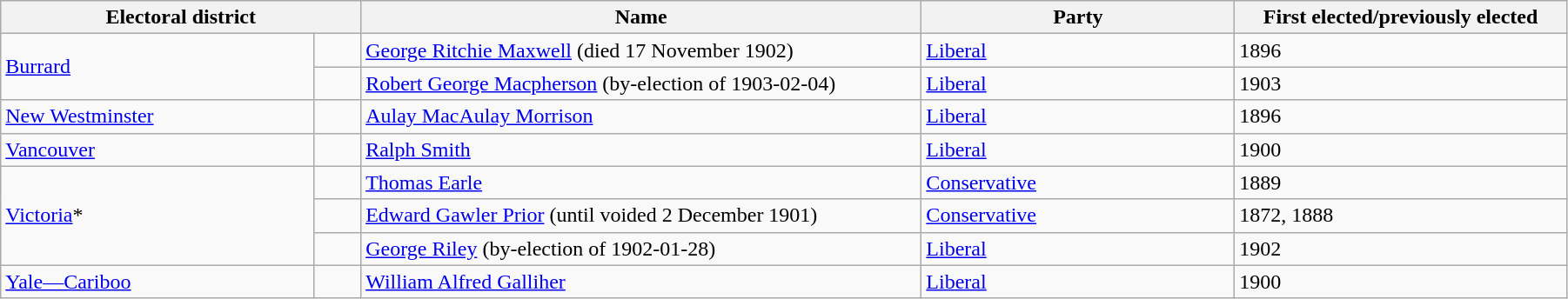<table class="wikitable" width=95%>
<tr>
<th colspan=2 width=23%>Electoral district</th>
<th>Name</th>
<th width=20%>Party</th>
<th>First elected/previously elected</th>
</tr>
<tr>
<td width=20% rowspan=2><a href='#'>Burrard</a></td>
<td></td>
<td><a href='#'>George Ritchie Maxwell</a> (died 17 November 1902)</td>
<td><a href='#'>Liberal</a></td>
<td>1896</td>
</tr>
<tr>
<td></td>
<td><a href='#'>Robert George Macpherson</a> (by-election of 1903-02-04)</td>
<td><a href='#'>Liberal</a></td>
<td>1903</td>
</tr>
<tr>
<td><a href='#'>New Westminster</a></td>
<td></td>
<td><a href='#'>Aulay MacAulay Morrison</a></td>
<td><a href='#'>Liberal</a></td>
<td>1896</td>
</tr>
<tr>
<td><a href='#'>Vancouver</a></td>
<td></td>
<td><a href='#'>Ralph Smith</a></td>
<td><a href='#'>Liberal</a></td>
<td>1900</td>
</tr>
<tr>
<td rowspan=3><a href='#'>Victoria</a>*</td>
<td></td>
<td><a href='#'>Thomas Earle</a></td>
<td><a href='#'>Conservative</a></td>
<td>1889</td>
</tr>
<tr>
<td></td>
<td><a href='#'>Edward Gawler Prior</a> (until voided 2 December 1901)</td>
<td><a href='#'>Conservative</a></td>
<td>1872, 1888</td>
</tr>
<tr>
<td></td>
<td><a href='#'>George Riley</a> (by-election of 1902-01-28)</td>
<td><a href='#'>Liberal</a></td>
<td>1902</td>
</tr>
<tr>
<td><a href='#'>Yale—Cariboo</a></td>
<td></td>
<td><a href='#'>William Alfred Galliher</a></td>
<td><a href='#'>Liberal</a></td>
<td>1900</td>
</tr>
</table>
